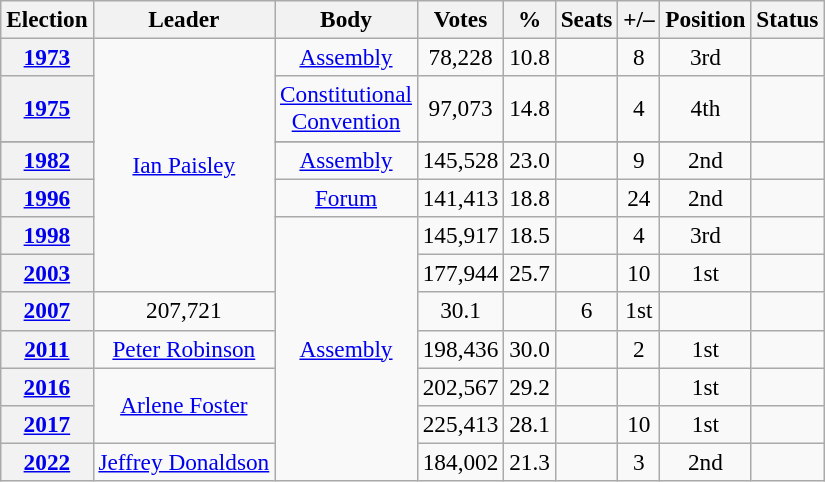<table class="wikitable" style="font-size:97%; text-align:center;">
<tr>
<th>Election</th>
<th>Leader</th>
<th>Body</th>
<th>Votes</th>
<th>%</th>
<th>Seats</th>
<th>+/–</th>
<th>Position</th>
<th>Status</th>
</tr>
<tr>
<th><a href='#'>1973</a></th>
<td rowspan="7"><a href='#'>Ian Paisley</a></td>
<td><a href='#'>Assembly</a></td>
<td>78,228</td>
<td>10.8</td>
<td></td>
<td> 8</td>
<td> 3rd</td>
<td></td>
</tr>
<tr>
<th><a href='#'>1975</a></th>
<td><a href='#'>Constitutional<br> Convention</a></td>
<td>97,073</td>
<td>14.8</td>
<td></td>
<td> 4</td>
<td> 4th</td>
<td></td>
</tr>
<tr>
</tr>
<tr>
<th><a href='#'>1982</a></th>
<td><a href='#'>Assembly</a></td>
<td>145,528</td>
<td>23.0</td>
<td></td>
<td> 9</td>
<td> 2nd</td>
<td></td>
</tr>
<tr>
<th><a href='#'>1996</a></th>
<td><a href='#'>Forum</a></td>
<td>141,413</td>
<td>18.8</td>
<td></td>
<td> 24</td>
<td> 2nd</td>
<td></td>
</tr>
<tr>
<th><a href='#'>1998</a></th>
<td rowspan="7"><a href='#'>Assembly</a></td>
<td>145,917</td>
<td>18.5</td>
<td></td>
<td> 4</td>
<td> 3rd</td>
<td></td>
</tr>
<tr>
<th><a href='#'>2003</a></th>
<td>177,944</td>
<td>25.7</td>
<td></td>
<td> 10</td>
<td> 1st</td>
<td></td>
</tr>
<tr>
<th><a href='#'>2007</a></th>
<td>207,721</td>
<td>30.1</td>
<td></td>
<td> 6</td>
<td> 1st</td>
<td></td>
</tr>
<tr>
<th><a href='#'>2011</a></th>
<td><a href='#'>Peter Robinson</a></td>
<td>198,436</td>
<td>30.0</td>
<td></td>
<td> 2</td>
<td> 1st</td>
<td></td>
</tr>
<tr>
<th><a href='#'>2016</a></th>
<td rowspan="2"><a href='#'>Arlene Foster</a></td>
<td>202,567</td>
<td>29.2</td>
<td></td>
<td></td>
<td> 1st</td>
<td></td>
</tr>
<tr>
<th><a href='#'>2017</a></th>
<td>225,413</td>
<td>28.1</td>
<td></td>
<td> 10</td>
<td> 1st</td>
<td></td>
</tr>
<tr>
<th><a href='#'>2022</a></th>
<td rowspan="1"><a href='#'>Jeffrey Donaldson</a></td>
<td>184,002</td>
<td>21.3</td>
<td></td>
<td> 3</td>
<td> 2nd</td>
<td></td>
</tr>
</table>
